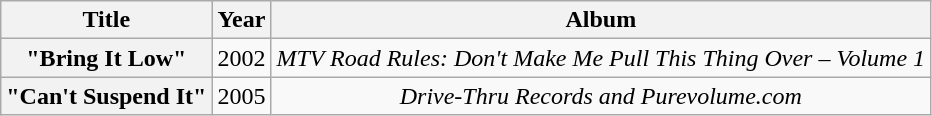<table class="wikitable plainrowheaders" style="text-align:center;">
<tr>
<th scope="col">Title</th>
<th scope="col">Year</th>
<th scope="col">Album</th>
</tr>
<tr>
<th scope="row">"Bring It Low"</th>
<td>2002</td>
<td><em>MTV Road Rules: Don't Make Me Pull This Thing Over – Volume 1</em></td>
</tr>
<tr>
<th scope="row">"Can't Suspend It"</th>
<td>2005</td>
<td><em>Drive-Thru Records and Purevolume.com</em></td>
</tr>
</table>
